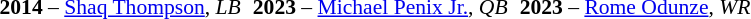<table cellpadding="3" style="font-size:.9em">
<tr>
</tr>
<tr>
</tr>
<tr style="vertical-align:top;">
<td><strong>2014</strong> – <a href='#'>Shaq Thompson</a>, <em>LB</em><br></td>
<td><strong>2023</strong> – <a href='#'>Michael Penix Jr.</a>, <em>QB</em><br></td>
<td><strong>2023</strong> – <a href='#'>Rome Odunze</a>, <em>WR</em><br></td>
</tr>
</table>
